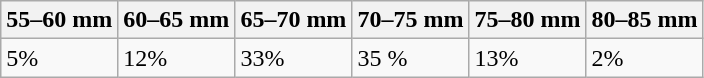<table class="wikitable">
<tr>
<th>55–60 mm</th>
<th>60–65 mm</th>
<th>65–70 mm</th>
<th>70–75 mm</th>
<th>75–80 mm</th>
<th>80–85 mm</th>
</tr>
<tr>
<td>5%</td>
<td>12%</td>
<td>33%</td>
<td>35 %</td>
<td>13%</td>
<td>2%</td>
</tr>
</table>
